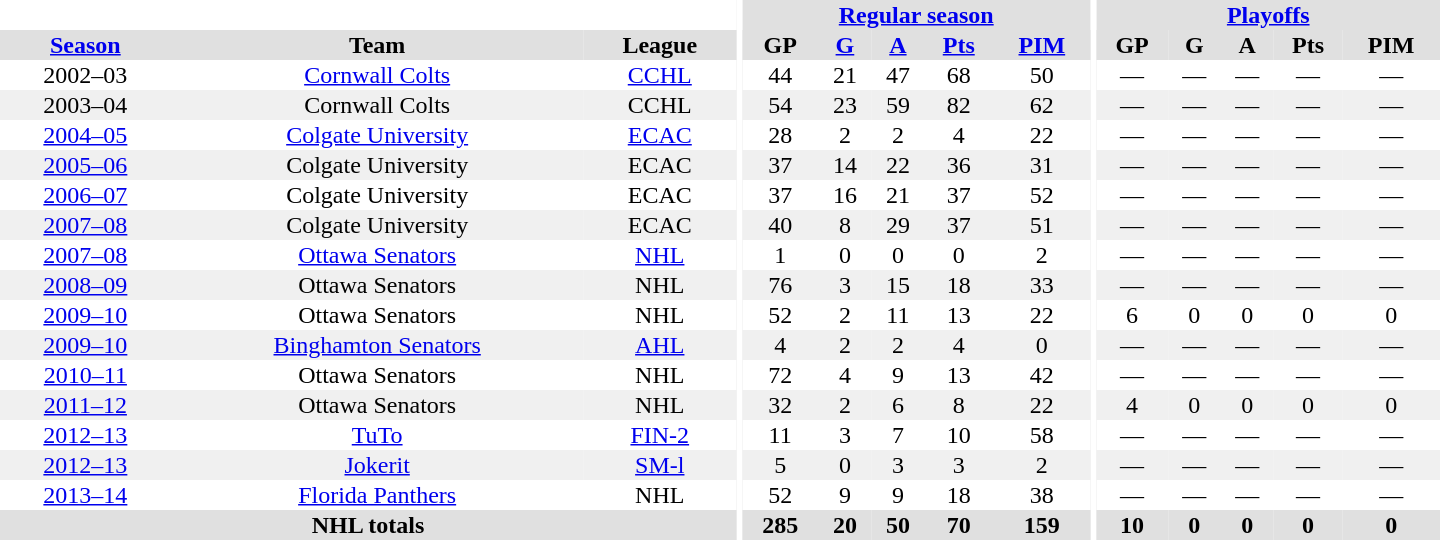<table border="0" cellpadding="1" cellspacing="0" style="text-align:center; width:60em">
<tr bgcolor="#e0e0e0">
<th colspan="3" bgcolor="#ffffff"></th>
<th rowspan="100" bgcolor="#ffffff"></th>
<th colspan="5"><a href='#'>Regular season</a></th>
<th rowspan="100" bgcolor="#ffffff"></th>
<th colspan="5"><a href='#'>Playoffs</a></th>
</tr>
<tr bgcolor="#e0e0e0">
<th><a href='#'>Season</a></th>
<th>Team</th>
<th>League</th>
<th>GP</th>
<th><a href='#'>G</a></th>
<th><a href='#'>A</a></th>
<th><a href='#'>Pts</a></th>
<th><a href='#'>PIM</a></th>
<th>GP</th>
<th>G</th>
<th>A</th>
<th>Pts</th>
<th>PIM</th>
</tr>
<tr>
<td>2002–03</td>
<td><a href='#'>Cornwall Colts</a></td>
<td><a href='#'>CCHL</a></td>
<td>44</td>
<td>21</td>
<td>47</td>
<td>68</td>
<td>50</td>
<td>—</td>
<td>—</td>
<td>—</td>
<td>—</td>
<td>—</td>
</tr>
<tr bgcolor="#f0f0f0">
<td>2003–04</td>
<td>Cornwall Colts</td>
<td>CCHL</td>
<td>54</td>
<td>23</td>
<td>59</td>
<td>82</td>
<td>62</td>
<td>—</td>
<td>—</td>
<td>—</td>
<td>—</td>
<td>—</td>
</tr>
<tr>
<td><a href='#'>2004–05</a></td>
<td><a href='#'>Colgate University</a></td>
<td><a href='#'>ECAC</a></td>
<td>28</td>
<td>2</td>
<td>2</td>
<td>4</td>
<td>22</td>
<td>—</td>
<td>—</td>
<td>—</td>
<td>—</td>
<td>—</td>
</tr>
<tr bgcolor="#f0f0f0">
<td><a href='#'>2005–06</a></td>
<td>Colgate University</td>
<td>ECAC</td>
<td>37</td>
<td>14</td>
<td>22</td>
<td>36</td>
<td>31</td>
<td>—</td>
<td>—</td>
<td>—</td>
<td>—</td>
<td>—</td>
</tr>
<tr>
<td><a href='#'>2006–07</a></td>
<td>Colgate University</td>
<td>ECAC</td>
<td>37</td>
<td>16</td>
<td>21</td>
<td>37</td>
<td>52</td>
<td>—</td>
<td>—</td>
<td>—</td>
<td>—</td>
<td>—</td>
</tr>
<tr bgcolor="#f0f0f0">
<td><a href='#'>2007–08</a></td>
<td>Colgate University</td>
<td>ECAC</td>
<td>40</td>
<td>8</td>
<td>29</td>
<td>37</td>
<td>51</td>
<td>—</td>
<td>—</td>
<td>—</td>
<td>—</td>
<td>—</td>
</tr>
<tr>
<td><a href='#'>2007–08</a></td>
<td><a href='#'>Ottawa Senators</a></td>
<td><a href='#'>NHL</a></td>
<td>1</td>
<td>0</td>
<td>0</td>
<td>0</td>
<td>2</td>
<td>—</td>
<td>—</td>
<td>—</td>
<td>—</td>
<td>—</td>
</tr>
<tr bgcolor="#f0f0f0">
<td><a href='#'>2008–09</a></td>
<td>Ottawa Senators</td>
<td>NHL</td>
<td>76</td>
<td>3</td>
<td>15</td>
<td>18</td>
<td>33</td>
<td>—</td>
<td>—</td>
<td>—</td>
<td>—</td>
<td>—</td>
</tr>
<tr>
<td><a href='#'>2009–10</a></td>
<td>Ottawa Senators</td>
<td>NHL</td>
<td>52</td>
<td>2</td>
<td>11</td>
<td>13</td>
<td>22</td>
<td>6</td>
<td>0</td>
<td>0</td>
<td>0</td>
<td>0</td>
</tr>
<tr bgcolor="#f0f0f0">
<td><a href='#'>2009–10</a></td>
<td><a href='#'>Binghamton Senators</a></td>
<td><a href='#'>AHL</a></td>
<td>4</td>
<td>2</td>
<td>2</td>
<td>4</td>
<td>0</td>
<td>—</td>
<td>—</td>
<td>—</td>
<td>—</td>
<td>—</td>
</tr>
<tr>
<td><a href='#'>2010–11</a></td>
<td>Ottawa Senators</td>
<td>NHL</td>
<td>72</td>
<td>4</td>
<td>9</td>
<td>13</td>
<td>42</td>
<td>—</td>
<td>—</td>
<td>—</td>
<td>—</td>
<td>—</td>
</tr>
<tr bgcolor="#f0f0f0">
<td><a href='#'>2011–12</a></td>
<td>Ottawa Senators</td>
<td>NHL</td>
<td>32</td>
<td>2</td>
<td>6</td>
<td>8</td>
<td>22</td>
<td>4</td>
<td>0</td>
<td>0</td>
<td>0</td>
<td>0</td>
</tr>
<tr>
<td><a href='#'>2012–13</a></td>
<td><a href='#'>TuTo</a></td>
<td><a href='#'>FIN-2</a></td>
<td>11</td>
<td>3</td>
<td>7</td>
<td>10</td>
<td>58</td>
<td>—</td>
<td>—</td>
<td>—</td>
<td>—</td>
<td>—</td>
</tr>
<tr bgcolor="#f0f0f0">
<td><a href='#'>2012–13</a></td>
<td><a href='#'>Jokerit</a></td>
<td><a href='#'>SM-l</a></td>
<td>5</td>
<td>0</td>
<td>3</td>
<td>3</td>
<td>2</td>
<td>—</td>
<td>—</td>
<td>—</td>
<td>—</td>
<td>—</td>
</tr>
<tr>
<td><a href='#'>2013–14</a></td>
<td><a href='#'>Florida Panthers</a></td>
<td>NHL</td>
<td>52</td>
<td>9</td>
<td>9</td>
<td>18</td>
<td>38</td>
<td>—</td>
<td>—</td>
<td>—</td>
<td>—</td>
<td>—</td>
</tr>
<tr bgcolor="#e0e0e0">
<th colspan="3">NHL totals</th>
<th>285</th>
<th>20</th>
<th>50</th>
<th>70</th>
<th>159</th>
<th>10</th>
<th>0</th>
<th>0</th>
<th>0</th>
<th>0</th>
</tr>
</table>
